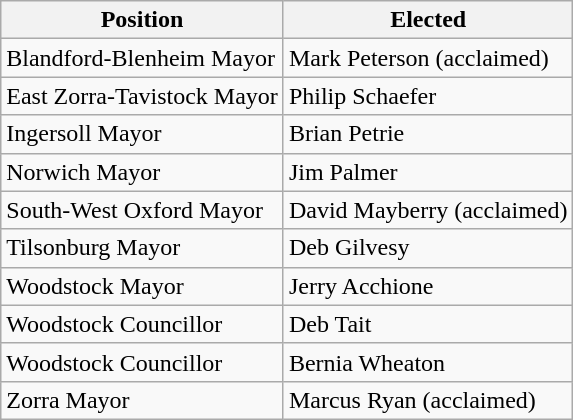<table class="wikitable">
<tr>
<th>Position</th>
<th>Elected</th>
</tr>
<tr>
<td>Blandford-Blenheim Mayor</td>
<td>Mark Peterson (acclaimed)</td>
</tr>
<tr>
<td>East Zorra-Tavistock Mayor</td>
<td>Philip Schaefer</td>
</tr>
<tr>
<td>Ingersoll Mayor</td>
<td>Brian Petrie</td>
</tr>
<tr>
<td>Norwich Mayor</td>
<td>Jim Palmer</td>
</tr>
<tr>
<td>South-West Oxford Mayor</td>
<td>David Mayberry (acclaimed)</td>
</tr>
<tr>
<td>Tilsonburg Mayor</td>
<td>Deb Gilvesy</td>
</tr>
<tr>
<td>Woodstock Mayor</td>
<td>Jerry Acchione</td>
</tr>
<tr>
<td>Woodstock Councillor</td>
<td>Deb Tait</td>
</tr>
<tr>
<td>Woodstock Councillor</td>
<td>Bernia Wheaton</td>
</tr>
<tr>
<td>Zorra Mayor</td>
<td>Marcus Ryan (acclaimed)</td>
</tr>
</table>
